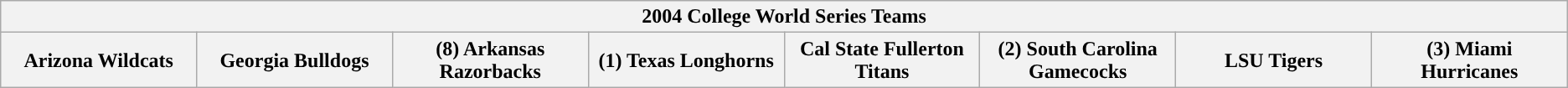<table class="wikitable">
<tr>
<th colspan=8>2004 College World Series Teams</th>
</tr>
<tr>
<th style="width: 10%; ">Arizona Wildcats</th>
<th style="width: 10%; ">Georgia Bulldogs</th>
<th style="width: 10%; ">(8) Arkansas Razorbacks</th>
<th style="width: 10%; ">(1) Texas Longhorns</th>
<th style="width: 10%; ">Cal State Fullerton Titans</th>
<th style="width: 10%; ">(2) South Carolina Gamecocks</th>
<th style="width: 10%; ">LSU Tigers</th>
<th style="width: 10%; ">(3) Miami Hurricanes</th>
</tr>
</table>
